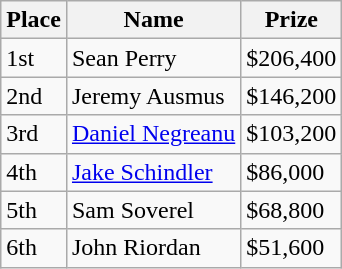<table class="wikitable">
<tr>
<th>Place</th>
<th>Name</th>
<th>Prize</th>
</tr>
<tr>
<td>1st</td>
<td> Sean Perry</td>
<td>$206,400</td>
</tr>
<tr>
<td>2nd</td>
<td> Jeremy Ausmus</td>
<td>$146,200</td>
</tr>
<tr>
<td>3rd</td>
<td> <a href='#'>Daniel Negreanu</a></td>
<td>$103,200</td>
</tr>
<tr>
<td>4th</td>
<td> <a href='#'>Jake Schindler</a></td>
<td>$86,000</td>
</tr>
<tr>
<td>5th</td>
<td> Sam Soverel</td>
<td>$68,800</td>
</tr>
<tr>
<td>6th</td>
<td> John Riordan</td>
<td>$51,600</td>
</tr>
</table>
